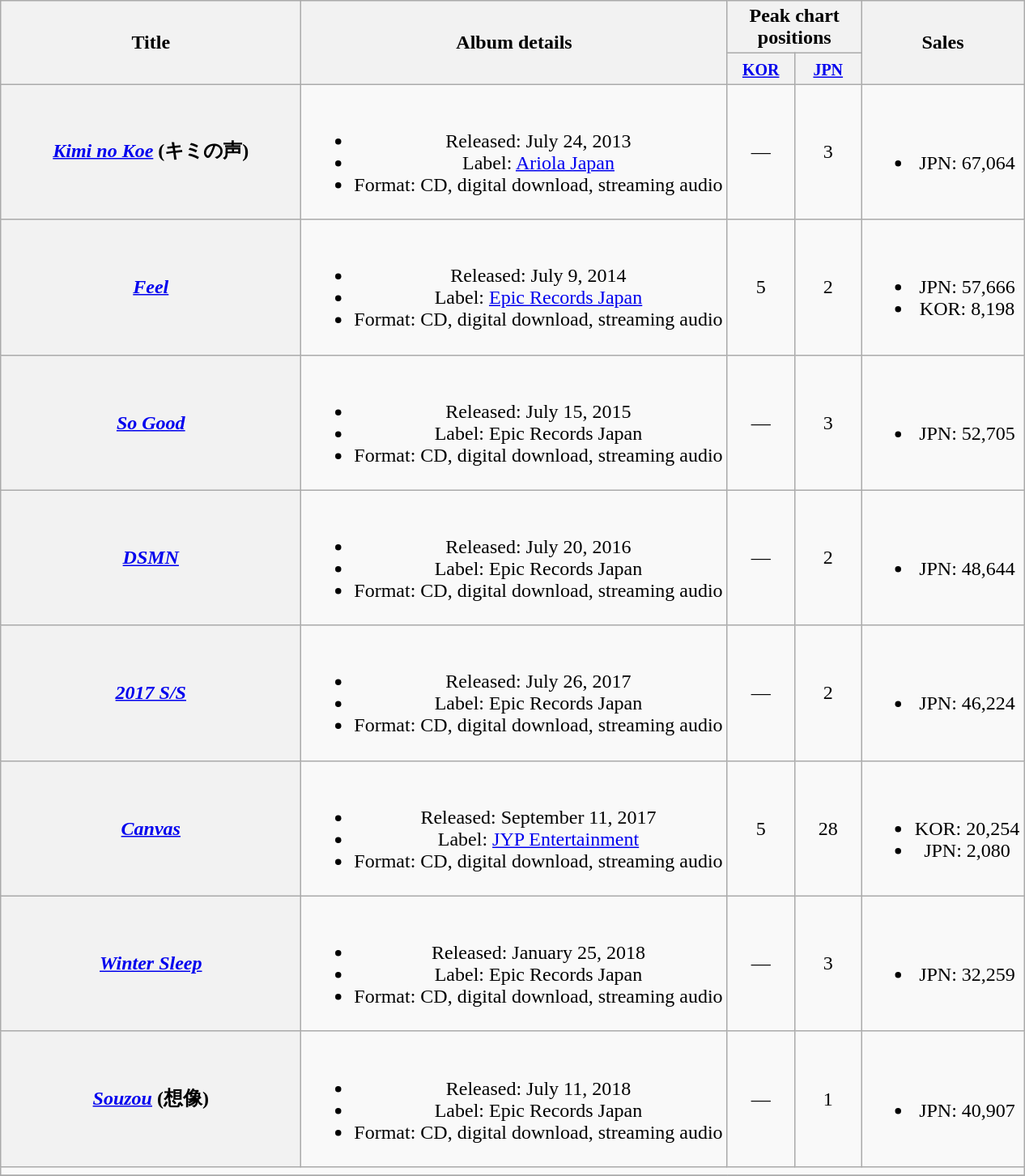<table class="wikitable plainrowheaders" style="text-align:center;">
<tr>
<th rowspan="2" scope="col" style="width:15em;">Title</th>
<th rowspan="2" scope="col">Album details</th>
<th colspan="2" scope="col">Peak chart positions</th>
<th rowspan="2" scope="col">Sales</th>
</tr>
<tr>
<th scope="col" style="width:3em "><small><a href='#'>KOR</a></small><br></th>
<th scope="col" style="width:3em "><small><a href='#'>JPN</a></small><br></th>
</tr>
<tr>
<th scope="row"><em><a href='#'>Kimi no Koe</a></em> (キミの声)</th>
<td><br><ul><li>Released: July 24, 2013 </li><li>Label: <a href='#'>Ariola Japan</a></li><li>Format: CD, digital download, streaming audio</li></ul></td>
<td>—</td>
<td>3</td>
<td><br><ul><li>JPN: 67,064</li></ul></td>
</tr>
<tr>
<th scope="row"><em><a href='#'>Feel</a></em></th>
<td><br><ul><li>Released: July 9, 2014 </li><li>Label: <a href='#'>Epic Records Japan</a></li><li>Format: CD, digital download, streaming audio</li></ul></td>
<td>5</td>
<td>2</td>
<td><br><ul><li>JPN: 57,666</li><li>KOR: 8,198</li></ul></td>
</tr>
<tr>
<th scope="row"><em><a href='#'>So Good</a></em></th>
<td><br><ul><li>Released: July 15, 2015 </li><li>Label: Epic Records Japan</li><li>Format: CD, digital download, streaming audio</li></ul></td>
<td>—</td>
<td>3</td>
<td><br><ul><li>JPN: 52,705</li></ul></td>
</tr>
<tr>
<th scope="row"><em><a href='#'>DSMN</a></em></th>
<td><br><ul><li>Released: July 20, 2016 </li><li>Label: Epic Records Japan</li><li>Format: CD, digital download, streaming audio</li></ul></td>
<td>—</td>
<td>2</td>
<td><br><ul><li>JPN: 48,644</li></ul></td>
</tr>
<tr>
<th scope="row"><em><a href='#'>2017 S/S</a></em></th>
<td><br><ul><li>Released: July 26, 2017 </li><li>Label: Epic Records Japan</li><li>Format: CD, digital download, streaming audio</li></ul></td>
<td>—</td>
<td>2</td>
<td><br><ul><li>JPN: 46,224</li></ul></td>
</tr>
<tr>
<th scope="row"><em><a href='#'>Canvas</a></em></th>
<td><br><ul><li>Released: September 11, 2017 </li><li>Label: <a href='#'>JYP Entertainment</a></li><li>Format: CD, digital download, streaming audio</li></ul></td>
<td>5</td>
<td>28</td>
<td><br><ul><li>KOR: 20,254</li><li>JPN: 2,080</li></ul></td>
</tr>
<tr>
<th scope="row"><em><a href='#'>Winter Sleep</a></em></th>
<td><br><ul><li>Released: January 25, 2018 </li><li>Label: Epic Records Japan</li><li>Format: CD, digital download, streaming audio</li></ul></td>
<td>—</td>
<td>3</td>
<td><br><ul><li>JPN: 32,259</li></ul></td>
</tr>
<tr>
<th scope="row"><em><a href='#'>Souzou</a></em> (想像)</th>
<td><br><ul><li>Released: July 11, 2018 </li><li>Label: Epic Records Japan</li><li>Format: CD, digital download, streaming audio</li></ul></td>
<td>—</td>
<td>1</td>
<td><br><ul><li>JPN: 40,907</li></ul></td>
</tr>
<tr>
<td colspan="5"></td>
</tr>
<tr>
</tr>
</table>
